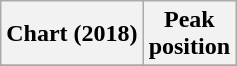<table class="wikitable plainrowheaders">
<tr>
<th>Chart (2018)</th>
<th>Peak<br>position</th>
</tr>
<tr>
</tr>
</table>
